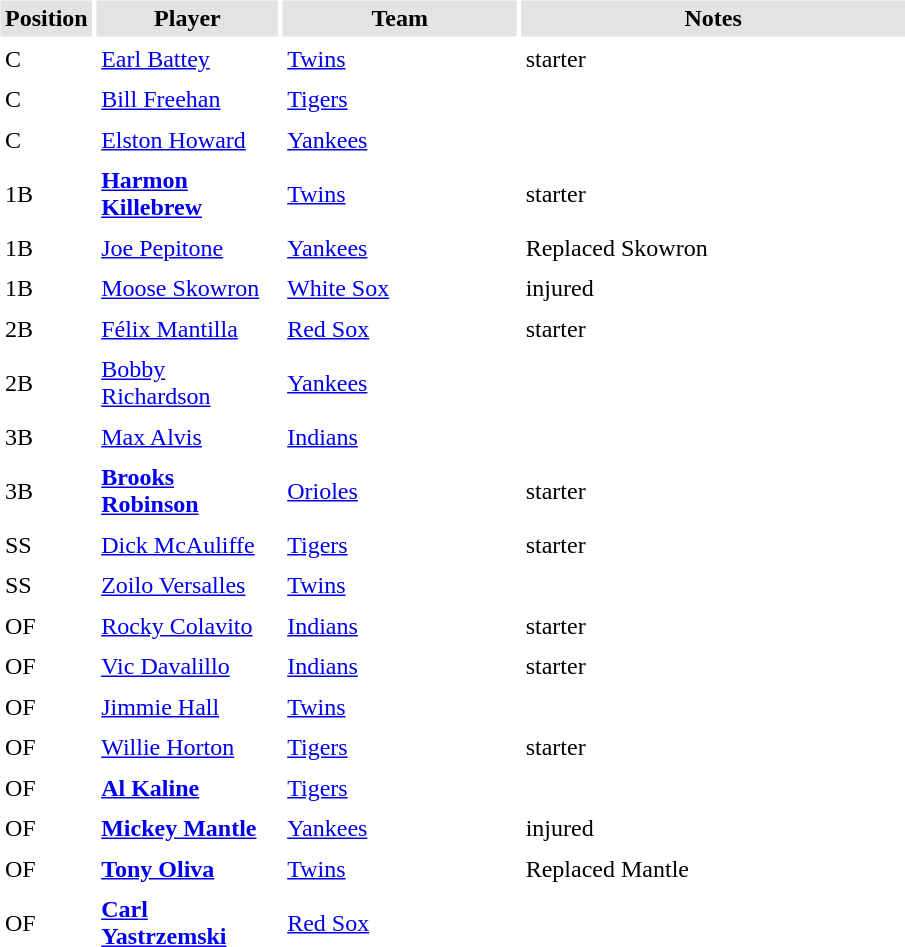<table border="0" cellspacing="3" cellpadding="3">
<tr style="background: #e3e3e3;">
<th width="50">Position</th>
<th width="115">Player</th>
<th width="150">Team</th>
<th width="250">Notes</th>
</tr>
<tr>
<td>C</td>
<td><a href='#'>Earl Battey</a></td>
<td><a href='#'>Twins</a></td>
<td>starter</td>
</tr>
<tr>
<td>C</td>
<td><a href='#'>Bill Freehan</a></td>
<td><a href='#'>Tigers</a></td>
<td></td>
</tr>
<tr>
<td>C</td>
<td><a href='#'>Elston Howard</a></td>
<td><a href='#'>Yankees</a></td>
<td></td>
</tr>
<tr>
<td>1B</td>
<td><strong><a href='#'>Harmon Killebrew</a></strong></td>
<td><a href='#'>Twins</a></td>
<td>starter</td>
</tr>
<tr>
<td>1B</td>
<td><a href='#'>Joe Pepitone</a></td>
<td><a href='#'>Yankees</a></td>
<td>Replaced Skowron</td>
</tr>
<tr>
<td>1B</td>
<td><a href='#'>Moose Skowron</a></td>
<td><a href='#'>White Sox</a></td>
<td>injured</td>
</tr>
<tr>
<td>2B</td>
<td><a href='#'>Félix Mantilla</a></td>
<td><a href='#'>Red Sox</a></td>
<td>starter</td>
</tr>
<tr>
<td>2B</td>
<td><a href='#'>Bobby Richardson</a></td>
<td><a href='#'>Yankees</a></td>
<td></td>
</tr>
<tr>
<td>3B</td>
<td><a href='#'>Max Alvis</a></td>
<td><a href='#'>Indians</a></td>
<td></td>
</tr>
<tr>
<td>3B</td>
<td><strong><a href='#'>Brooks Robinson</a></strong></td>
<td><a href='#'>Orioles</a></td>
<td>starter</td>
</tr>
<tr>
<td>SS</td>
<td><a href='#'>Dick McAuliffe</a></td>
<td><a href='#'>Tigers</a></td>
<td>starter</td>
</tr>
<tr>
<td>SS</td>
<td><a href='#'>Zoilo Versalles</a></td>
<td><a href='#'>Twins</a></td>
<td></td>
</tr>
<tr>
<td>OF</td>
<td><a href='#'>Rocky Colavito</a></td>
<td><a href='#'>Indians</a></td>
<td>starter</td>
</tr>
<tr>
<td>OF</td>
<td><a href='#'>Vic Davalillo</a></td>
<td><a href='#'>Indians</a></td>
<td>starter</td>
</tr>
<tr>
<td>OF</td>
<td><a href='#'>Jimmie Hall</a></td>
<td><a href='#'>Twins</a></td>
<td></td>
</tr>
<tr>
<td>OF</td>
<td><a href='#'>Willie Horton</a></td>
<td><a href='#'>Tigers</a></td>
<td>starter</td>
</tr>
<tr>
<td>OF</td>
<td><strong><a href='#'>Al Kaline</a></strong></td>
<td><a href='#'>Tigers</a></td>
<td></td>
</tr>
<tr>
<td>OF</td>
<td><strong><a href='#'>Mickey Mantle</a></strong></td>
<td><a href='#'>Yankees</a></td>
<td>injured</td>
</tr>
<tr>
<td>OF</td>
<td><strong><a href='#'>Tony Oliva</a></strong></td>
<td><a href='#'>Twins</a></td>
<td>Replaced Mantle</td>
</tr>
<tr>
<td>OF</td>
<td><strong><a href='#'>Carl Yastrzemski</a></strong></td>
<td><a href='#'>Red Sox</a></td>
<td></td>
</tr>
</table>
